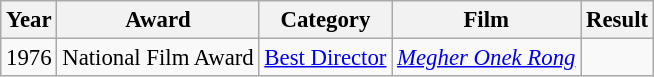<table class="wikitable" style="font-size: 95%;">
<tr>
<th>Year</th>
<th>Award</th>
<th>Category</th>
<th>Film</th>
<th>Result</th>
</tr>
<tr>
<td>1976</td>
<td>National Film Award</td>
<td><a href='#'>Best Director</a></td>
<td><em><a href='#'>Megher Onek Rong</a></em></td>
<td></td>
</tr>
</table>
